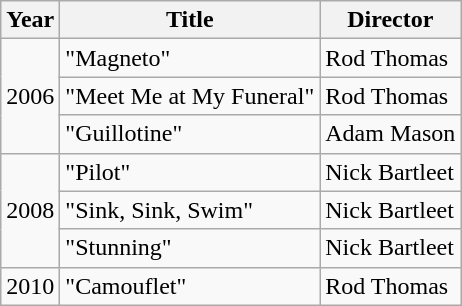<table class="wikitable">
<tr>
<th>Year</th>
<th>Title</th>
<th>Director</th>
</tr>
<tr>
<td rowspan="3">2006</td>
<td>"Magneto"</td>
<td>Rod Thomas</td>
</tr>
<tr>
<td>"Meet Me at My Funeral"</td>
<td>Rod Thomas</td>
</tr>
<tr>
<td>"Guillotine"</td>
<td>Adam Mason</td>
</tr>
<tr>
<td rowspan="3">2008</td>
<td>"Pilot"</td>
<td>Nick Bartleet</td>
</tr>
<tr>
<td>"Sink, Sink, Swim"</td>
<td>Nick Bartleet</td>
</tr>
<tr>
<td>"Stunning"</td>
<td>Nick Bartleet</td>
</tr>
<tr>
<td>2010</td>
<td>"Camouflet"</td>
<td>Rod Thomas</td>
</tr>
</table>
